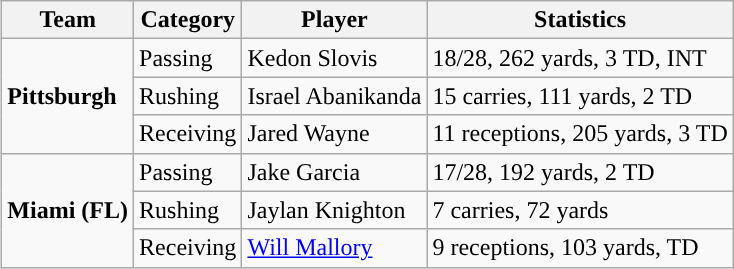<table class="wikitable" style="float: right;">
<tr>
<th>Team</th>
<th>Category</th>
<th>Player</th>
<th>Statistics</th>
</tr>
<tr>
<td rowspan=3><strong>Pittsburgh</strong></td>
<td>Passing</td>
<td>Kedon Slovis</td>
<td>18/28, 262 yards, 3 TD, INT</td>
</tr>
<tr>
<td>Rushing</td>
<td>Israel Abanikanda</td>
<td>15 carries, 111 yards, 2 TD</td>
</tr>
<tr>
<td>Receiving</td>
<td>Jared Wayne</td>
<td>11 receptions, 205 yards, 3 TD</td>
</tr>
<tr>
<td rowspan=3><strong>Miami (FL)</strong></td>
<td>Passing</td>
<td>Jake Garcia</td>
<td>17/28, 192 yards, 2 TD</td>
</tr>
<tr>
<td>Rushing</td>
<td>Jaylan Knighton</td>
<td>7 carries, 72 yards</td>
</tr>
<tr>
<td>Receiving</td>
<td><a href='#'>Will Mallory</a></td>
<td>9 receptions, 103 yards, TD</td>
</tr>
</table>
